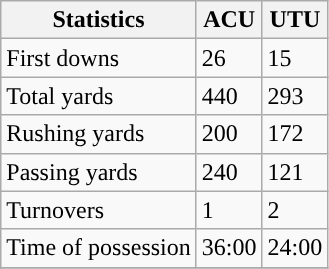<table class="wikitable">
<tr>
<th>Statistics</th>
<th>ACU</th>
<th>UTU</th>
</tr>
<tr>
<td>First downs</td>
<td>26</td>
<td>15</td>
</tr>
<tr>
<td>Total yards</td>
<td>440</td>
<td>293</td>
</tr>
<tr>
<td>Rushing yards</td>
<td>200</td>
<td>172</td>
</tr>
<tr>
<td>Passing yards</td>
<td>240</td>
<td>121</td>
</tr>
<tr>
<td>Turnovers</td>
<td>1</td>
<td>2</td>
</tr>
<tr>
<td>Time of possession</td>
<td>36:00</td>
<td>24:00</td>
</tr>
<tr>
</tr>
</table>
